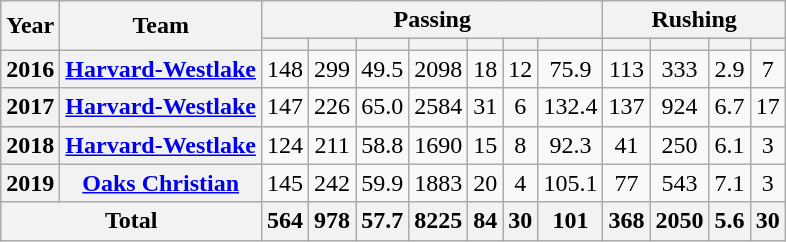<table class="wikitable" style="text-align:center;">
<tr>
<th rowspan="2">Year</th>
<th rowspan="2">Team</th>
<th colspan="7">Passing</th>
<th colspan="4">Rushing</th>
</tr>
<tr>
<th></th>
<th></th>
<th></th>
<th></th>
<th></th>
<th></th>
<th></th>
<th></th>
<th></th>
<th></th>
<th></th>
</tr>
<tr>
<th><strong>2016</strong></th>
<th><a href='#'>Harvard-Westlake</a></th>
<td>148</td>
<td>299</td>
<td>49.5</td>
<td>2098</td>
<td>18</td>
<td>12</td>
<td>75.9</td>
<td>113</td>
<td>333</td>
<td>2.9</td>
<td>7</td>
</tr>
<tr>
<th><strong>2017</strong></th>
<th><a href='#'>Harvard-Westlake</a></th>
<td>147</td>
<td>226</td>
<td>65.0</td>
<td>2584</td>
<td>31</td>
<td>6</td>
<td>132.4</td>
<td>137</td>
<td>924</td>
<td>6.7</td>
<td>17</td>
</tr>
<tr>
<th><strong>2018</strong></th>
<th><a href='#'>Harvard-Westlake</a></th>
<td>124</td>
<td>211</td>
<td>58.8</td>
<td>1690</td>
<td>15</td>
<td>8</td>
<td>92.3</td>
<td>41</td>
<td>250</td>
<td>6.1</td>
<td>3</td>
</tr>
<tr>
<th><strong>2019</strong></th>
<th><a href='#'>Oaks Christian</a></th>
<td>145</td>
<td>242</td>
<td>59.9</td>
<td>1883</td>
<td>20</td>
<td>4</td>
<td>105.1</td>
<td>77</td>
<td>543</td>
<td>7.1</td>
<td>3</td>
</tr>
<tr>
<th colspan="2">Total</th>
<th>564</th>
<th>978</th>
<th>57.7</th>
<th>8225</th>
<th>84</th>
<th>30</th>
<th>101</th>
<th>368</th>
<th>2050</th>
<th>5.6</th>
<th>30</th>
</tr>
</table>
